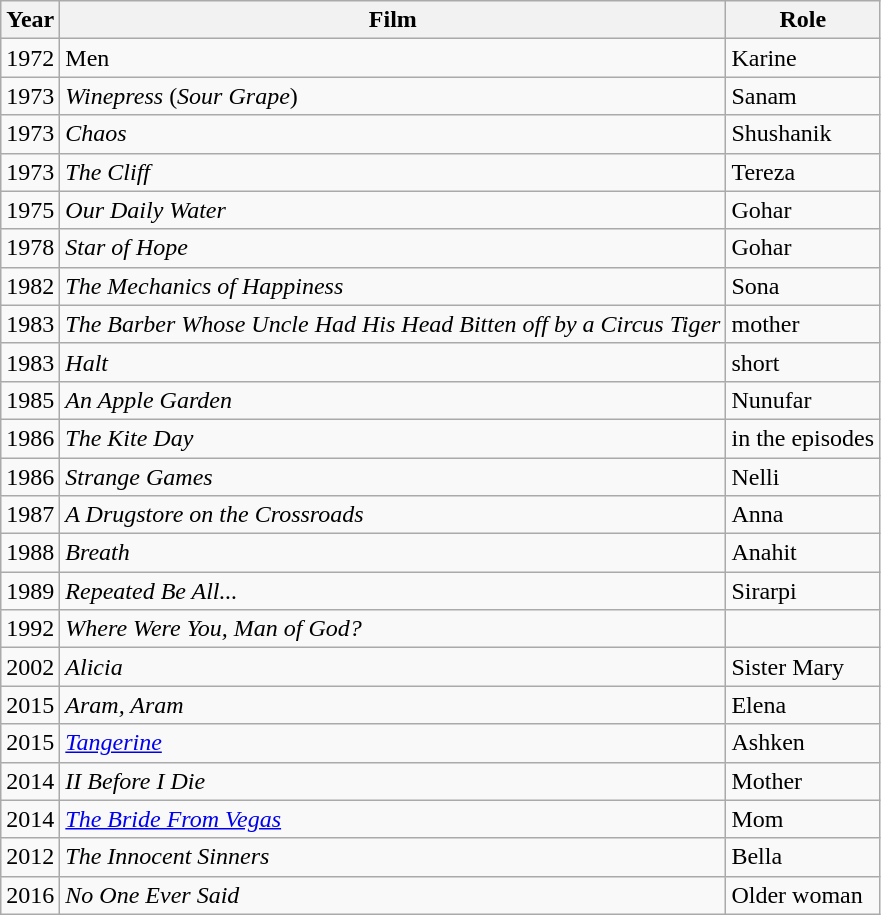<table class="wikitable">
<tr>
<th>Year</th>
<th>Film</th>
<th>Role</th>
</tr>
<tr>
<td>1972</td>
<td>Men</td>
<td>Karine</td>
</tr>
<tr>
<td>1973</td>
<td><em>Winepress</em> (<em>Sour Grape</em>)</td>
<td>Sanam</td>
</tr>
<tr>
<td>1973</td>
<td><em>Chaos</em></td>
<td>Shushanik</td>
</tr>
<tr>
<td>1973</td>
<td><em>The Cliff</em></td>
<td>Tereza</td>
</tr>
<tr>
<td>1975</td>
<td><em>Our Daily Water</em></td>
<td>Gohar</td>
</tr>
<tr>
<td>1978</td>
<td><em>Star of Hope</em></td>
<td>Gohar</td>
</tr>
<tr>
<td>1982</td>
<td><em>The Mechanics of Happiness</em></td>
<td>Sona</td>
</tr>
<tr>
<td>1983</td>
<td><em>The Barber Whose Uncle Had His Head Bitten off by a Circus Tiger</em></td>
<td>mother</td>
</tr>
<tr>
<td>1983</td>
<td><em>Halt</em></td>
<td>short</td>
</tr>
<tr>
<td>1985</td>
<td><em>An Apple Garden</em></td>
<td>Nunufar</td>
</tr>
<tr>
<td>1986</td>
<td><em>The Kite Day</em></td>
<td>in the episodes</td>
</tr>
<tr>
<td>1986</td>
<td><em>Strange Games</em></td>
<td>Nelli</td>
</tr>
<tr>
<td>1987</td>
<td><em>A Drugstore on the Crossroads</em></td>
<td>Anna</td>
</tr>
<tr>
<td>1988</td>
<td><em>Breath</em></td>
<td>Anahit</td>
</tr>
<tr>
<td>1989</td>
<td><em>Repeated Be All...</em></td>
<td>Sirarpi</td>
</tr>
<tr>
<td>1992</td>
<td><em>Where Were You, Man of God?</em></td>
<td></td>
</tr>
<tr>
<td>2002</td>
<td><em>Alicia</em></td>
<td>Sister Mary</td>
</tr>
<tr>
<td>2015</td>
<td><em>Aram, Aram</em></td>
<td>Elena</td>
</tr>
<tr>
<td>2015</td>
<td><em><a href='#'>Tangerine</a></em></td>
<td>Ashken</td>
</tr>
<tr>
<td>2014</td>
<td><em>II Before I Die</em></td>
<td>Mother</td>
</tr>
<tr>
<td>2014</td>
<td><em><a href='#'>The Bride From Vegas</a></em></td>
<td>Mom</td>
</tr>
<tr>
<td>2012</td>
<td><em>The Innocent Sinners</em></td>
<td>Bella</td>
</tr>
<tr>
<td>2016</td>
<td><em>No One Ever Said</em></td>
<td>Older woman</td>
</tr>
</table>
